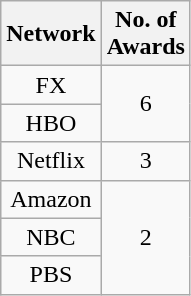<table class="wikitable">
<tr>
<th>Network</th>
<th>No. of<br>Awards</th>
</tr>
<tr style="text-align:center">
<td>FX</td>
<td rowspan="2">6</td>
</tr>
<tr style="text-align:center">
<td>HBO</td>
</tr>
<tr style="text-align:center">
<td>Netflix</td>
<td>3</td>
</tr>
<tr style="text-align:center">
<td>Amazon</td>
<td rowspan="3">2</td>
</tr>
<tr style="text-align:center">
<td>NBC</td>
</tr>
<tr style="text-align:center">
<td>PBS</td>
</tr>
</table>
